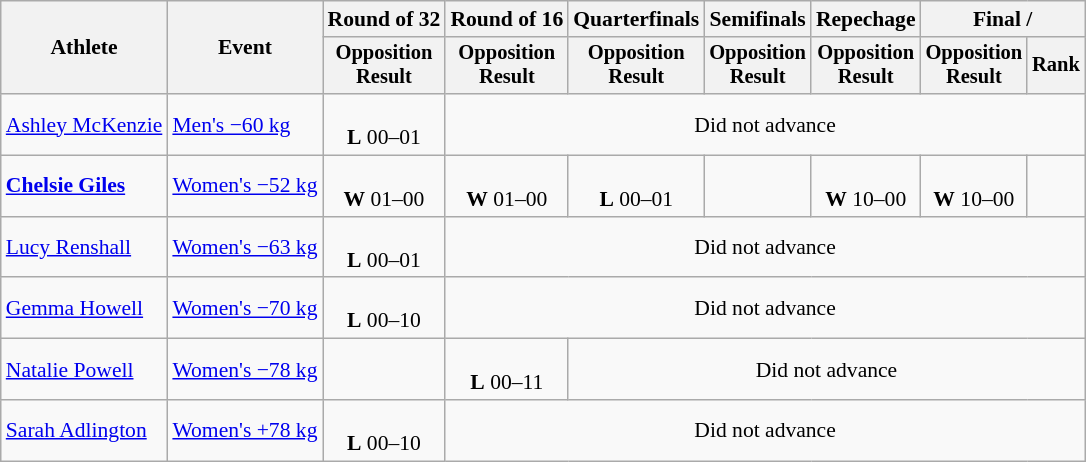<table class=wikitable style=font-size:90%;text-align:center>
<tr>
<th rowspan=2>Athlete</th>
<th rowspan=2>Event</th>
<th>Round of 32</th>
<th>Round of 16</th>
<th>Quarterfinals</th>
<th>Semifinals</th>
<th>Repechage</th>
<th colspan=2>Final / </th>
</tr>
<tr style=font-size:95%>
<th>Opposition<br>Result</th>
<th>Opposition<br>Result</th>
<th>Opposition<br>Result</th>
<th>Opposition<br>Result</th>
<th>Opposition<br>Result</th>
<th>Opposition<br>Result</th>
<th>Rank</th>
</tr>
<tr>
<td align=left><a href='#'>Ashley McKenzie</a></td>
<td align=left><a href='#'>Men's −60 kg</a></td>
<td><br><strong>L</strong> 00–01</td>
<td colspan="6">Did not advance</td>
</tr>
<tr>
<td align=left><strong><a href='#'>Chelsie Giles</a></strong></td>
<td align=left><a href='#'>Women's −52 kg</a></td>
<td><br><strong>W</strong> 01–00</td>
<td><br><strong>W</strong> 01–00</td>
<td><br><strong>L</strong> 00–01</td>
<td></td>
<td><br><strong>W</strong> 10–00</td>
<td><br><strong>W</strong> 10–00</td>
<td></td>
</tr>
<tr>
<td align=left><a href='#'>Lucy Renshall</a></td>
<td align=left><a href='#'>Women's −63 kg</a></td>
<td><br><strong>L</strong> 00–01</td>
<td colspan="6">Did not advance</td>
</tr>
<tr>
<td align=left><a href='#'>Gemma Howell</a></td>
<td align=left><a href='#'>Women's −70 kg</a></td>
<td><br><strong>L</strong> 00–10</td>
<td colspan=6>Did not advance</td>
</tr>
<tr>
<td align=left><a href='#'>Natalie Powell</a></td>
<td align=left><a href='#'>Women's −78 kg</a></td>
<td></td>
<td><br><strong>L</strong> 00–11</td>
<td colspan=5>Did not advance</td>
</tr>
<tr>
<td align=left><a href='#'>Sarah Adlington</a></td>
<td align=left><a href='#'>Women's +78 kg</a></td>
<td><br><strong>L</strong> 00–10</td>
<td colspan=6>Did not advance</td>
</tr>
</table>
